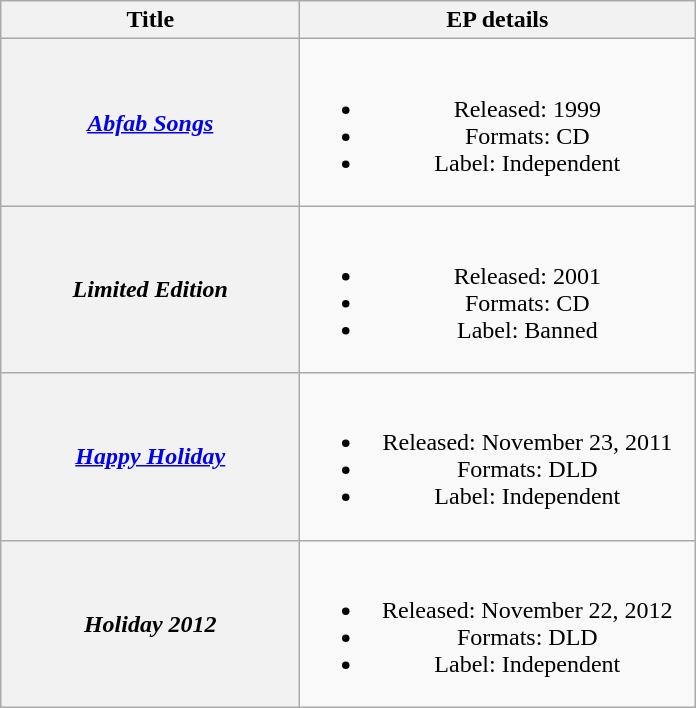<table class="wikitable plainrowheaders" style="text-align:center;">
<tr>
<th scope="col" style="width:12em;">Title</th>
<th scope="col" style="width:16em;">EP details</th>
</tr>
<tr>
<th scope="row"><em><a href='#'>Abfab Songs</a></em></th>
<td><br><ul><li>Released: 1999</li><li>Formats: CD</li><li>Label: Independent</li></ul></td>
</tr>
<tr>
<th scope="row"><em>Limited Edition</em></th>
<td><br><ul><li>Released: 2001</li><li>Formats: CD</li><li>Label: Banned</li></ul></td>
</tr>
<tr>
<th scope="row"><em><a href='#'>Happy Holiday</a></em></th>
<td><br><ul><li>Released: November 23, 2011</li><li>Formats: DLD</li><li>Label: Independent</li></ul></td>
</tr>
<tr>
<th scope="row"><em>Holiday 2012</em></th>
<td><br><ul><li>Released: November 22, 2012</li><li>Formats: DLD</li><li>Label: Independent</li></ul></td>
</tr>
</table>
